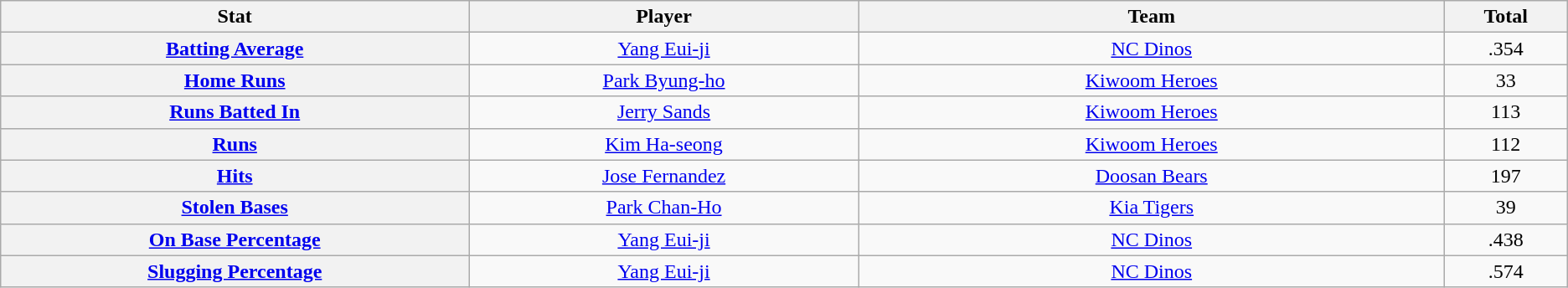<table class="wikitable" style="text-align:center;">
<tr>
<th scope="col" width="12%">Stat</th>
<th scope="col" width="10%">Player</th>
<th scope="col" width="15%">Team</th>
<th scope="col" width="3%">Total</th>
</tr>
<tr>
<th scope="row" style="text-align:center;"><a href='#'>Batting Average</a></th>
<td><a href='#'>Yang Eui-ji</a></td>
<td><a href='#'>NC Dinos</a></td>
<td>.354</td>
</tr>
<tr>
<th scope="row" style="text-align:center;"><a href='#'>Home Runs</a></th>
<td><a href='#'>Park Byung-ho</a></td>
<td><a href='#'>Kiwoom Heroes</a></td>
<td>33</td>
</tr>
<tr>
<th scope="row" style="text-align:center;"><a href='#'>Runs Batted In</a></th>
<td><a href='#'>Jerry Sands</a></td>
<td><a href='#'>Kiwoom Heroes</a></td>
<td>113</td>
</tr>
<tr>
<th scope="row" style="text-align:center;"><a href='#'>Runs</a></th>
<td><a href='#'>Kim Ha-seong</a></td>
<td><a href='#'>Kiwoom Heroes</a></td>
<td>112</td>
</tr>
<tr>
<th scope="row" style="text-align:center;"><a href='#'>Hits</a></th>
<td><a href='#'>Jose Fernandez</a></td>
<td><a href='#'>Doosan Bears</a></td>
<td>197</td>
</tr>
<tr>
<th scope="row" style="text-align:center;"><a href='#'>Stolen Bases</a></th>
<td><a href='#'>Park Chan-Ho</a></td>
<td><a href='#'>Kia Tigers</a></td>
<td>39</td>
</tr>
<tr>
<th scope="row" style="text-align:center;"><a href='#'>On Base Percentage</a></th>
<td><a href='#'>Yang Eui-ji</a></td>
<td><a href='#'>NC Dinos</a></td>
<td>.438</td>
</tr>
<tr>
<th scope="row" style="text-align:center;"><a href='#'>Slugging Percentage</a></th>
<td><a href='#'>Yang Eui-ji</a></td>
<td><a href='#'>NC Dinos</a></td>
<td>.574</td>
</tr>
</table>
